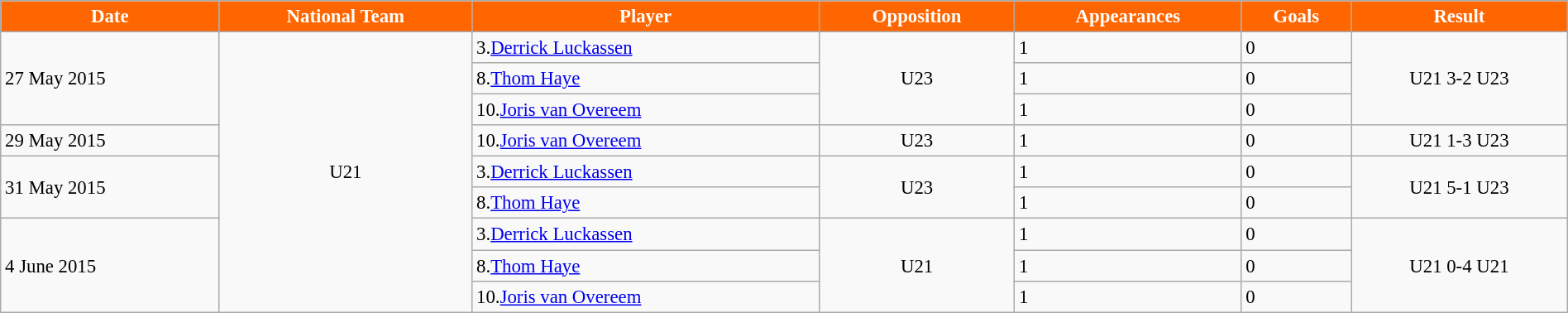<table class="wikitable sortable" style="font-size: 95%; width: 100%; text-align: left">
<tr>
<th style="background:#f60; color:white; text-align:center;">Date</th>
<th style="background:#f60; color:white; text-align:center;">National Team</th>
<th style="background:#f60; color:white; text-align:center;">Player</th>
<th style="background:#f60; color:white; text-align:center;">Opposition</th>
<th style="background:#f60; color:white; text-align:center;">Appearances</th>
<th style="background:#f60; color:white; text-align:center;">Goals</th>
<th style="background:#f60; color:white; text-align:center;">Result</th>
</tr>
<tr>
<td rowspan=3>27 May 2015</td>
<td style="text-align: center;" rowspan=9>U21</td>
<td>3.<a href='#'>Derrick Luckassen</a></td>
<td style="text-align: center;" rowspan=3>U23</td>
<td>1</td>
<td>0</td>
<td style="text-align: center;" rowspan=3>U21 3-2 U23</td>
</tr>
<tr>
<td>8.<a href='#'>Thom Haye</a></td>
<td>1</td>
<td>0</td>
</tr>
<tr>
<td>10.<a href='#'>Joris van Overeem</a></td>
<td>1</td>
<td>0</td>
</tr>
<tr>
<td>29 May 2015</td>
<td>10.<a href='#'>Joris van Overeem</a></td>
<td style="text-align:center;">U23</td>
<td>1</td>
<td>0</td>
<td style="text-align:center;">U21 1-3 U23</td>
</tr>
<tr>
<td rowspan=2>31 May 2015</td>
<td>3.<a href='#'>Derrick Luckassen</a></td>
<td style="text-align: center;" rowspan=2>U23</td>
<td>1</td>
<td>0</td>
<td style="text-align: center;" rowspan=2>U21 5-1 U23</td>
</tr>
<tr>
<td>8.<a href='#'>Thom Haye</a></td>
<td>1</td>
<td>0</td>
</tr>
<tr>
<td rowspan=3>4 June 2015</td>
<td>3.<a href='#'>Derrick Luckassen</a></td>
<td style="text-align: center;" rowspan=3>U21</td>
<td>1</td>
<td>0</td>
<td style="text-align: center;" rowspan=3>U21 0-4 U21</td>
</tr>
<tr>
<td>8.<a href='#'>Thom Haye</a></td>
<td>1</td>
<td>0</td>
</tr>
<tr>
<td>10.<a href='#'>Joris van Overeem</a></td>
<td>1</td>
<td>0</td>
</tr>
</table>
